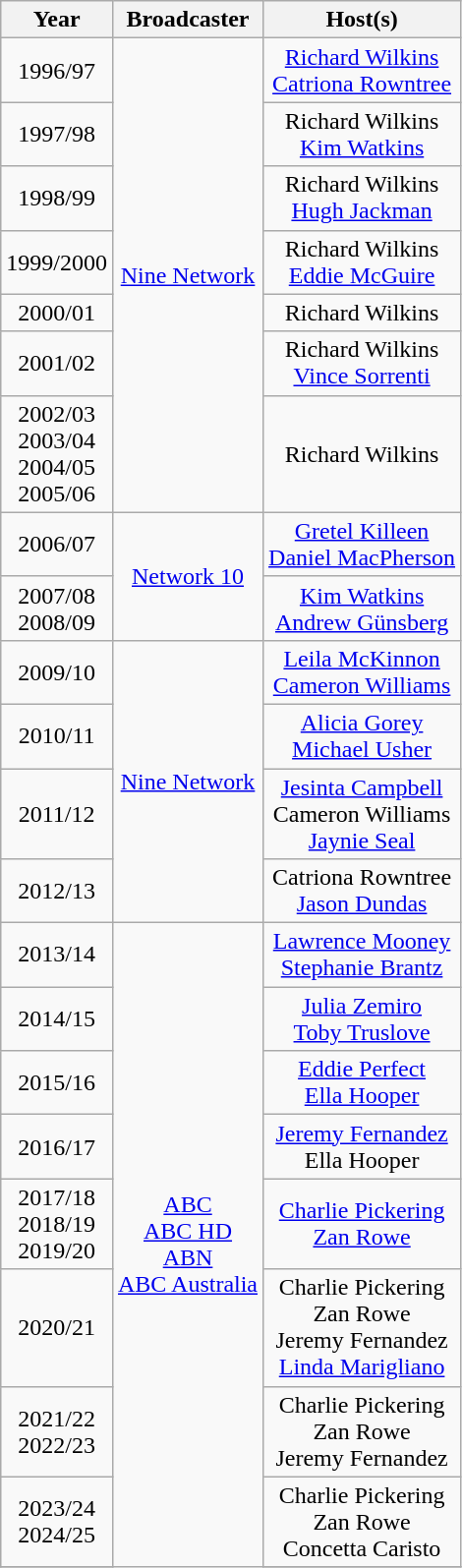<table class="wikitable plainrowheaders" style="text-align:center">
<tr>
<th scope="col">Year</th>
<th scope="col">Broadcaster</th>
<th scope="col">Host(s)</th>
</tr>
<tr>
<td scope="row">1996/97</td>
<td rowspan="7"><a href='#'>Nine Network</a></td>
<td><a href='#'>Richard Wilkins</a><br><a href='#'>Catriona Rowntree</a></td>
</tr>
<tr>
<td scope="row">1997/98</td>
<td>Richard Wilkins<br><a href='#'>Kim Watkins</a></td>
</tr>
<tr>
<td scope="row">1998/99</td>
<td>Richard Wilkins<br><a href='#'>Hugh Jackman</a></td>
</tr>
<tr>
<td scope="row">1999/2000</td>
<td>Richard Wilkins<br><a href='#'>Eddie McGuire</a></td>
</tr>
<tr>
<td scope="row">2000/01</td>
<td>Richard Wilkins</td>
</tr>
<tr>
<td scope="row">2001/02</td>
<td>Richard Wilkins<br><a href='#'>Vince Sorrenti</a></td>
</tr>
<tr>
<td scope="row">2002/03<br>2003/04<br>2004/05<br>2005/06</td>
<td>Richard Wilkins</td>
</tr>
<tr>
<td scope="row">2006/07</td>
<td rowspan="2"><a href='#'>Network 10</a></td>
<td><a href='#'>Gretel Killeen</a><br><a href='#'>Daniel MacPherson</a></td>
</tr>
<tr>
<td scope="row">2007/08<br>2008/09</td>
<td><a href='#'>Kim Watkins</a><br><a href='#'>Andrew Günsberg</a></td>
</tr>
<tr>
<td scope="row">2009/10</td>
<td rowspan="4"><a href='#'>Nine Network</a></td>
<td><a href='#'>Leila McKinnon</a><br><a href='#'>Cameron Williams</a></td>
</tr>
<tr>
<td scope="row">2010/11</td>
<td><a href='#'>Alicia Gorey</a><br><a href='#'>Michael Usher</a></td>
</tr>
<tr>
<td scope="row">2011/12</td>
<td><a href='#'>Jesinta Campbell</a><br>Cameron Williams<br><a href='#'>Jaynie Seal</a></td>
</tr>
<tr>
<td scope="row">2012/13</td>
<td>Catriona Rowntree<br><a href='#'>Jason Dundas</a></td>
</tr>
<tr>
<td scope="row">2013/14</td>
<td rowspan="9"><a href='#'>ABC</a><br><a href='#'>ABC HD</a><br><a href='#'>ABN</a><br><a href='#'>ABC Australia</a></td>
<td><a href='#'>Lawrence Mooney</a><br><a href='#'>Stephanie Brantz</a></td>
</tr>
<tr>
<td scope="row">2014/15</td>
<td><a href='#'>Julia Zemiro</a><br><a href='#'>Toby Truslove</a></td>
</tr>
<tr>
<td scope="row">2015/16</td>
<td><a href='#'>Eddie Perfect</a><br> <a href='#'>Ella Hooper</a></td>
</tr>
<tr>
<td scope="row">2016/17</td>
<td><a href='#'>Jeremy Fernandez</a><br> Ella Hooper</td>
</tr>
<tr>
<td scope="row">2017/18<br>2018/19<br>2019/20</td>
<td><a href='#'>Charlie Pickering</a><br> <a href='#'>Zan Rowe</a></td>
</tr>
<tr>
<td scope="row">2020/21</td>
<td>Charlie Pickering<br> Zan Rowe<br> Jeremy Fernandez<br> <a href='#'>Linda Marigliano</a></td>
</tr>
<tr>
<td scope="row">2021/22<br>2022/23</td>
<td>Charlie Pickering<br> Zan Rowe<br> Jeremy Fernandez</td>
</tr>
<tr>
<td scope="row">2023/24<br>2024/25</td>
<td>Charlie Pickering<br> Zan Rowe<br> Concetta Caristo</td>
</tr>
<tr>
</tr>
</table>
